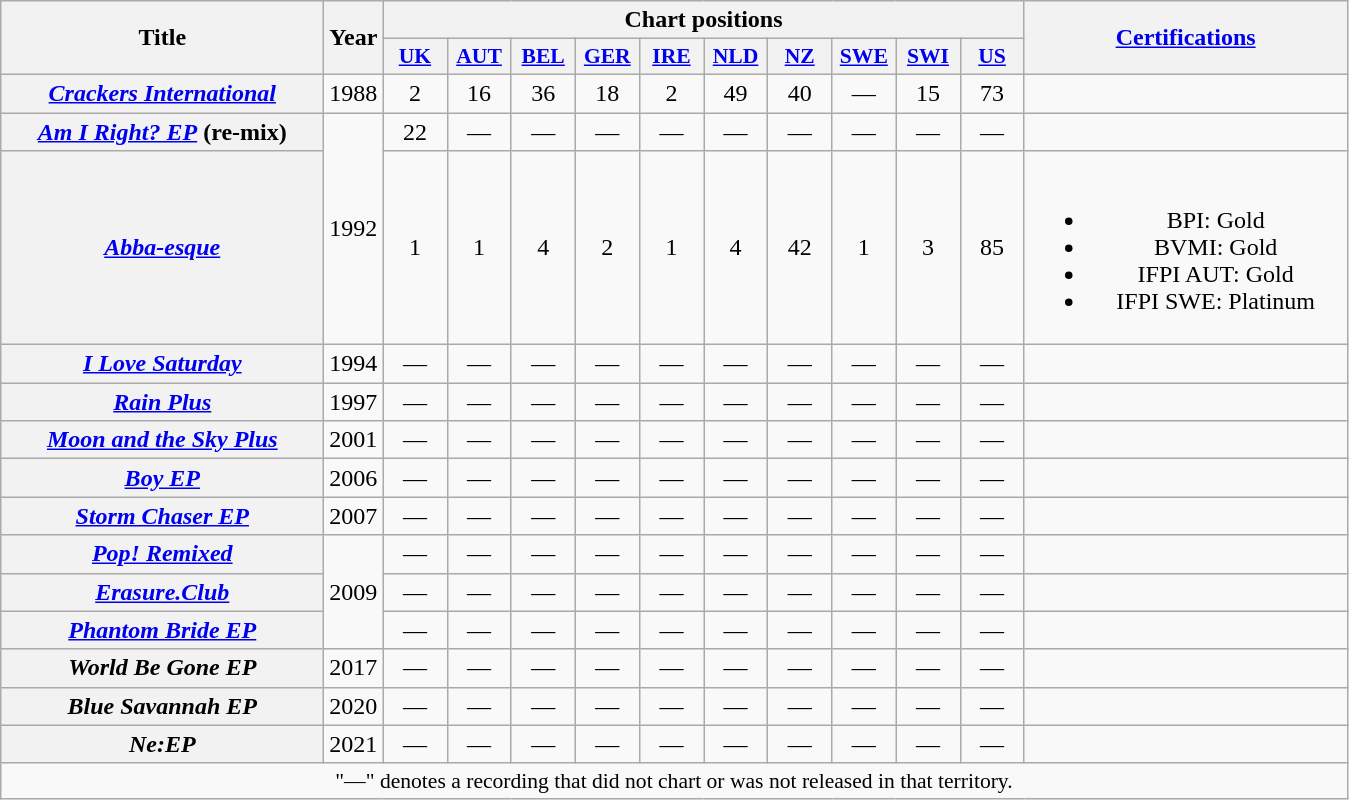<table class="wikitable plainrowheaders" style="text-align:center;">
<tr>
<th scope="col" rowspan="2" style="width:13em;">Title</th>
<th scope="col" rowspan="2">Year</th>
<th scope="col" colspan="10">Chart positions</th>
<th scope="col" rowspan="2" style="width:13em;"><a href='#'>Certifications</a></th>
</tr>
<tr>
<th scope="col" style="width:2.5em;font-size:90%;"><a href='#'>UK</a><br></th>
<th scope="col" style="width:2.5em;font-size:90%;"><a href='#'>AUT</a><br></th>
<th scope="col" style="width:2.5em;font-size:90%;"><a href='#'>BEL</a><br></th>
<th scope="col" style="width:2.5em;font-size:90%;"><a href='#'>GER</a><br></th>
<th scope="col" style="width:2.5em;font-size:90%;"><a href='#'>IRE</a><br></th>
<th scope="col" style="width:2.5em;font-size:90%;"><a href='#'>NLD</a><br></th>
<th scope="col" style="width:2.5em;font-size:90%;"><a href='#'>NZ</a><br></th>
<th scope="col" style="width:2.5em;font-size:90%;"><a href='#'>SWE</a><br></th>
<th scope="col" style="width:2.5em;font-size:90%;"><a href='#'>SWI</a><br></th>
<th scope="col" style="width:2.5em;font-size:90%;"><a href='#'>US</a><br></th>
</tr>
<tr>
<th scope="row"><em><a href='#'>Crackers International</a></em></th>
<td>1988</td>
<td>2</td>
<td>16</td>
<td>36</td>
<td>18</td>
<td>2</td>
<td>49</td>
<td>40</td>
<td>—</td>
<td>15</td>
<td>73</td>
<td></td>
</tr>
<tr>
<th scope="row"><em><a href='#'>Am I Right? EP</a></em> (re-mix)</th>
<td rowspan="2">1992</td>
<td>22</td>
<td>—</td>
<td>—</td>
<td>—</td>
<td>—</td>
<td>—</td>
<td>—</td>
<td>—</td>
<td>—</td>
<td>—</td>
<td></td>
</tr>
<tr>
<th scope="row"><em><a href='#'>Abba-esque</a></em></th>
<td>1</td>
<td>1</td>
<td>4</td>
<td>2</td>
<td>1</td>
<td>4</td>
<td>42</td>
<td>1</td>
<td>3</td>
<td>85</td>
<td><br><ul><li>BPI: Gold</li><li>BVMI: Gold</li><li>IFPI AUT: Gold</li><li>IFPI SWE: Platinum</li></ul></td>
</tr>
<tr>
<th scope="row"><em><a href='#'>I Love Saturday</a></em></th>
<td>1994</td>
<td>—</td>
<td>—</td>
<td>—</td>
<td>—</td>
<td>—</td>
<td>—</td>
<td>—</td>
<td>—</td>
<td>—</td>
<td>—</td>
<td></td>
</tr>
<tr>
<th scope="row"><em><a href='#'>Rain Plus</a></em></th>
<td>1997</td>
<td>—</td>
<td>—</td>
<td>—</td>
<td>—</td>
<td>—</td>
<td>—</td>
<td>—</td>
<td>—</td>
<td>—</td>
<td>—</td>
<td></td>
</tr>
<tr>
<th scope="row"><em><a href='#'>Moon and the Sky Plus</a></em></th>
<td>2001</td>
<td>—</td>
<td>—</td>
<td>—</td>
<td>—</td>
<td>—</td>
<td>—</td>
<td>—</td>
<td>—</td>
<td>—</td>
<td>—</td>
<td></td>
</tr>
<tr>
<th scope="row"><em><a href='#'>Boy EP</a></em></th>
<td>2006</td>
<td>—</td>
<td>—</td>
<td>—</td>
<td>—</td>
<td>—</td>
<td>—</td>
<td>—</td>
<td>—</td>
<td>—</td>
<td>—</td>
<td></td>
</tr>
<tr>
<th scope="row"><em><a href='#'>Storm Chaser EP</a></em></th>
<td>2007</td>
<td>—</td>
<td>—</td>
<td>—</td>
<td>—</td>
<td>—</td>
<td>—</td>
<td>—</td>
<td>—</td>
<td>—</td>
<td>—</td>
<td></td>
</tr>
<tr>
<th scope="row"><em><a href='#'>Pop! Remixed</a></em></th>
<td rowspan="3">2009</td>
<td>—</td>
<td>—</td>
<td>—</td>
<td>—</td>
<td>—</td>
<td>—</td>
<td>—</td>
<td>—</td>
<td>—</td>
<td>—</td>
<td></td>
</tr>
<tr>
<th scope="row"><em><a href='#'>Erasure.Club</a></em></th>
<td>—</td>
<td>—</td>
<td>—</td>
<td>—</td>
<td>—</td>
<td>—</td>
<td>—</td>
<td>—</td>
<td>—</td>
<td>—</td>
<td></td>
</tr>
<tr>
<th scope="row"><em><a href='#'>Phantom Bride EP</a></em></th>
<td>—</td>
<td>—</td>
<td>—</td>
<td>—</td>
<td>—</td>
<td>—</td>
<td>—</td>
<td>—</td>
<td>—</td>
<td>—</td>
<td></td>
</tr>
<tr>
<th scope="row"><em>World Be Gone EP</em></th>
<td>2017</td>
<td>—</td>
<td>—</td>
<td>—</td>
<td>—</td>
<td>—</td>
<td>—</td>
<td>—</td>
<td>—</td>
<td>—</td>
<td>—</td>
<td></td>
</tr>
<tr>
<th scope="row"><em>Blue Savannah EP</em></th>
<td>2020</td>
<td>—</td>
<td>—</td>
<td>—</td>
<td>—</td>
<td>—</td>
<td>—</td>
<td>—</td>
<td>—</td>
<td>—</td>
<td>—</td>
<td></td>
</tr>
<tr>
<th scope="row"><em>Ne:EP</em></th>
<td>2021</td>
<td>—</td>
<td>—</td>
<td>—</td>
<td>—</td>
<td>—</td>
<td>—</td>
<td>—</td>
<td>—</td>
<td>—</td>
<td>—</td>
<td></td>
</tr>
<tr>
<td colspan="13" style="font-size:90%;">"—" denotes a recording that did not chart or was not released in that territory.</td>
</tr>
</table>
